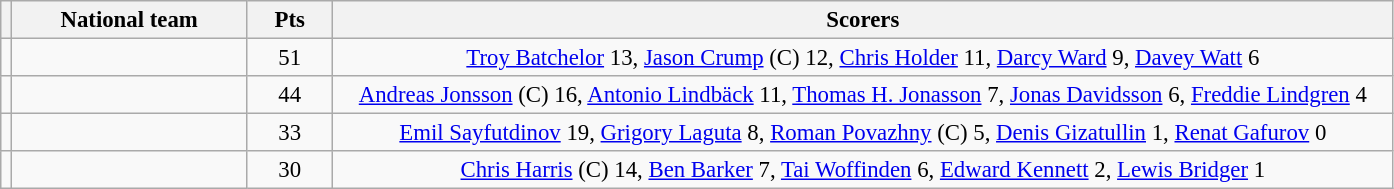<table class=wikitable style="font-size: 95%">
<tr>
<th></th>
<th width=150>National team</th>
<th width=50>Pts</th>
<th width=700>Scorers</th>
</tr>
<tr align=center >
<td></td>
<td align=left></td>
<td>51</td>
<td><a href='#'>Troy Batchelor</a> 13, <a href='#'>Jason Crump</a> (C) 12, <a href='#'>Chris Holder</a> 11, <a href='#'>Darcy Ward</a> 9, <a href='#'>Davey Watt</a> 6</td>
</tr>
<tr align=center >
<td></td>
<td align=left></td>
<td>44</td>
<td><a href='#'>Andreas Jonsson</a> (C) 16, <a href='#'>Antonio Lindbäck</a> 11, <a href='#'>Thomas H. Jonasson</a> 7, <a href='#'>Jonas Davidsson</a> 6, <a href='#'>Freddie Lindgren</a> 4</td>
</tr>
<tr align=center>
<td></td>
<td align=left></td>
<td>33</td>
<td><a href='#'>Emil Sayfutdinov</a> 19, <a href='#'>Grigory Laguta</a> 8, <a href='#'>Roman Povazhny</a> (C) 5, <a href='#'>Denis Gizatullin</a> 1, <a href='#'>Renat Gafurov</a> 0</td>
</tr>
<tr align=center>
<td></td>
<td align=left></td>
<td>30</td>
<td><a href='#'>Chris Harris</a> (C) 14, <a href='#'>Ben Barker</a> 7, <a href='#'>Tai Woffinden</a> 6, <a href='#'>Edward Kennett</a> 2, <a href='#'>Lewis Bridger</a> 1</td>
</tr>
</table>
